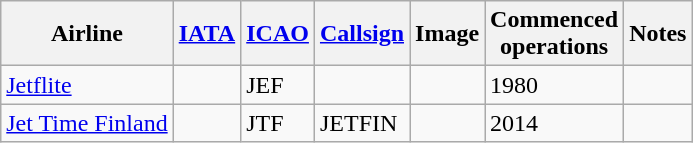<table class="wikitable sortable">
<tr valign="middle">
<th>Airline</th>
<th><a href='#'>IATA</a></th>
<th><a href='#'>ICAO</a></th>
<th><a href='#'>Callsign</a></th>
<th>Image</th>
<th>Commenced<br>operations</th>
<th>Notes</th>
</tr>
<tr>
<td align=left><a href='#'>Jetflite</a></td>
<td></td>
<td>JEF</td>
<td align=left></td>
<td></td>
<td>1980</td>
<td></td>
</tr>
<tr>
<td align=left><a href='#'>Jet Time Finland</a></td>
<td></td>
<td>JTF</td>
<td>JETFIN</td>
<td></td>
<td>2014</td>
<td></td>
</tr>
</table>
